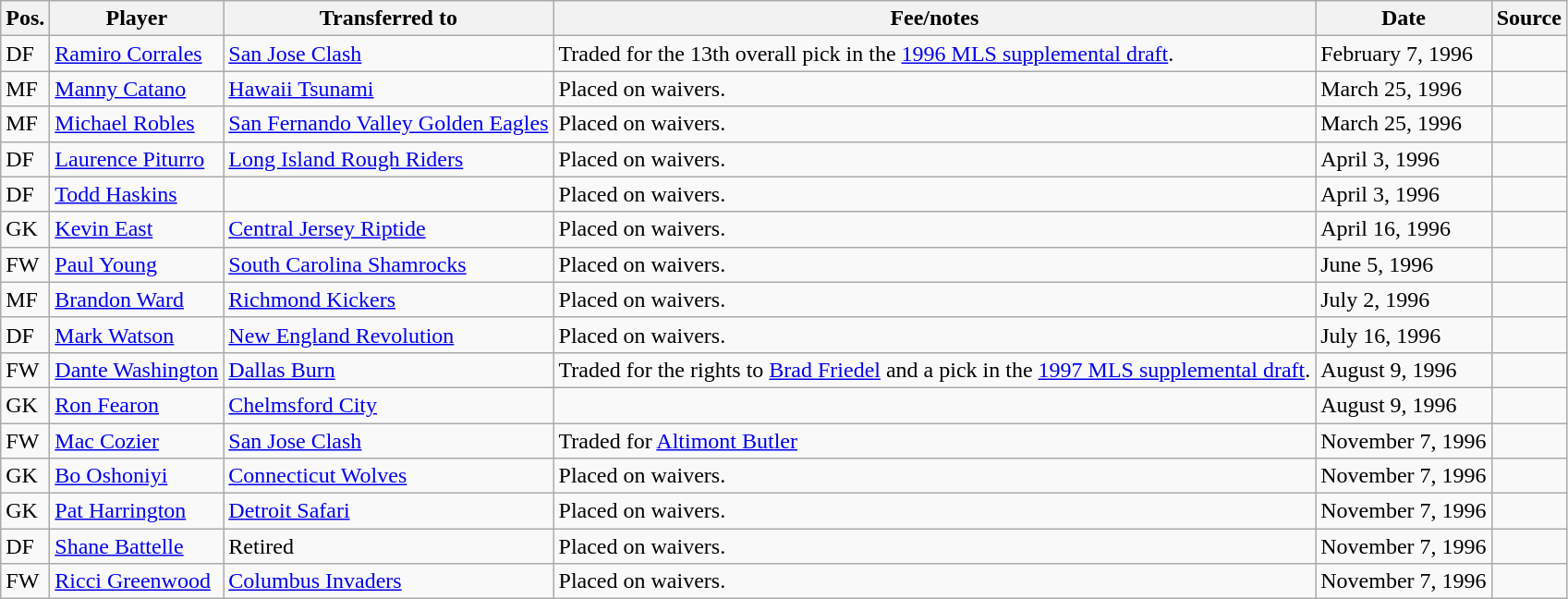<table class="wikitable sortable" style="text-align: left">
<tr>
<th><strong>Pos.</strong></th>
<th><strong>Player</strong></th>
<th><strong>Transferred to</strong></th>
<th><strong>Fee/notes</strong></th>
<th><strong>Date</strong></th>
<th><strong>Source</strong></th>
</tr>
<tr>
<td>DF</td>
<td> <a href='#'>Ramiro Corrales</a></td>
<td> <a href='#'>San Jose Clash</a></td>
<td>Traded for the 13th overall pick in the <a href='#'>1996 MLS supplemental draft</a>.</td>
<td>February 7, 1996</td>
<td align=center></td>
</tr>
<tr>
<td>MF</td>
<td> <a href='#'>Manny Catano</a></td>
<td> <a href='#'>Hawaii Tsunami</a></td>
<td>Placed on waivers.</td>
<td>March 25, 1996</td>
<td align=center></td>
</tr>
<tr>
<td>MF</td>
<td> <a href='#'>Michael Robles</a></td>
<td> <a href='#'>San Fernando Valley Golden Eagles</a></td>
<td>Placed on waivers.</td>
<td>March 25, 1996</td>
<td align=center></td>
</tr>
<tr>
<td>DF</td>
<td> <a href='#'>Laurence Piturro</a></td>
<td> <a href='#'>Long Island Rough Riders</a></td>
<td>Placed on waivers.</td>
<td>April 3, 1996</td>
<td align=center></td>
</tr>
<tr>
<td>DF</td>
<td> <a href='#'>Todd Haskins</a></td>
<td></td>
<td>Placed on waivers.</td>
<td>April 3, 1996</td>
<td align=center></td>
</tr>
<tr>
<td>GK</td>
<td> <a href='#'>Kevin East</a></td>
<td> <a href='#'>Central Jersey Riptide</a></td>
<td>Placed on waivers.</td>
<td>April 16, 1996</td>
<td align=center></td>
</tr>
<tr>
<td>FW</td>
<td> <a href='#'>Paul Young</a></td>
<td> <a href='#'>South Carolina Shamrocks</a></td>
<td>Placed on waivers.</td>
<td>June 5, 1996</td>
<td align=center></td>
</tr>
<tr>
<td>MF</td>
<td> <a href='#'>Brandon Ward</a></td>
<td> <a href='#'>Richmond Kickers</a></td>
<td>Placed on waivers.</td>
<td>July 2, 1996</td>
<td align=center></td>
</tr>
<tr>
<td>DF</td>
<td> <a href='#'>Mark Watson</a></td>
<td> <a href='#'>New England Revolution</a></td>
<td>Placed on waivers.</td>
<td>July 16, 1996</td>
<td align=center></td>
</tr>
<tr>
<td>FW</td>
<td> <a href='#'>Dante Washington</a></td>
<td> <a href='#'>Dallas Burn</a></td>
<td>Traded for the rights to <a href='#'>Brad Friedel</a> and a pick in the <a href='#'>1997 MLS supplemental draft</a>.</td>
<td>August 9, 1996</td>
<td align=center></td>
</tr>
<tr>
<td>GK</td>
<td> <a href='#'>Ron Fearon</a></td>
<td> <a href='#'>Chelmsford City</a></td>
<td></td>
<td>August 9, 1996</td>
<td align=center></td>
</tr>
<tr>
<td>FW</td>
<td> <a href='#'>Mac Cozier</a></td>
<td> <a href='#'>San Jose Clash</a></td>
<td>Traded for <a href='#'>Altimont Butler</a></td>
<td>November 7, 1996</td>
<td align=center></td>
</tr>
<tr>
<td>GK</td>
<td> <a href='#'>Bo Oshoniyi</a></td>
<td> <a href='#'>Connecticut Wolves</a></td>
<td>Placed on waivers.</td>
<td>November 7, 1996</td>
<td align=center></td>
</tr>
<tr>
<td>GK</td>
<td> <a href='#'>Pat Harrington</a></td>
<td> <a href='#'>Detroit Safari</a></td>
<td>Placed on waivers.</td>
<td>November 7, 1996</td>
<td align=center></td>
</tr>
<tr>
<td>DF</td>
<td> <a href='#'>Shane Battelle</a></td>
<td>Retired</td>
<td>Placed on waivers.</td>
<td>November 7, 1996</td>
<td align=center></td>
</tr>
<tr>
<td>FW</td>
<td> <a href='#'>Ricci Greenwood</a></td>
<td> <a href='#'>Columbus Invaders</a></td>
<td>Placed on waivers.</td>
<td>November 7, 1996</td>
<td align=center></td>
</tr>
</table>
